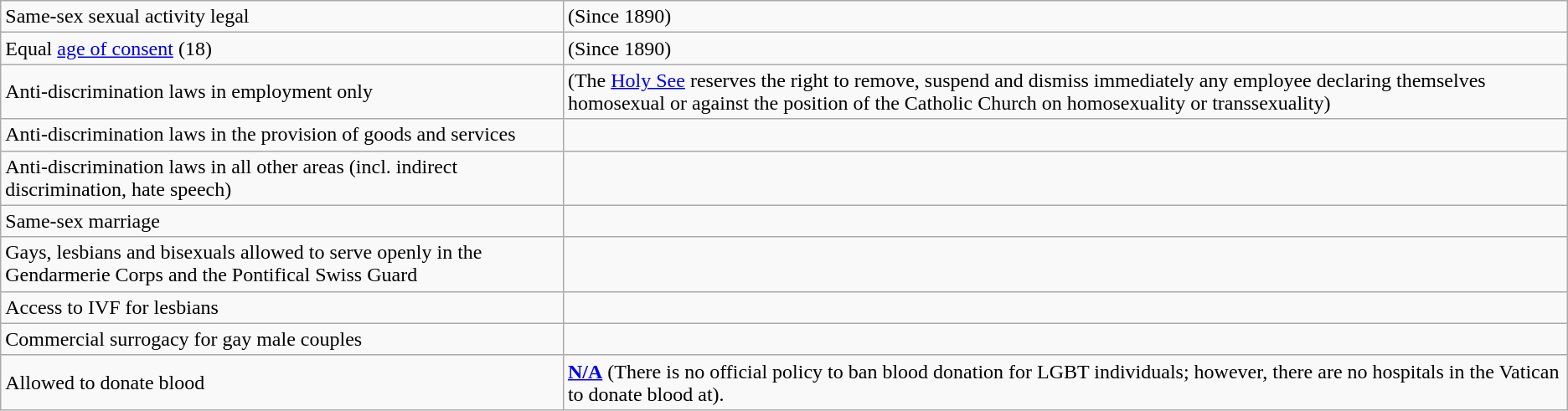<table class="wikitable">
<tr>
<td>Same-sex sexual activity legal</td>
<td> (Since 1890)</td>
</tr>
<tr>
<td>Equal <a href='#'>age of consent</a> (18)</td>
<td> (Since 1890)</td>
</tr>
<tr>
<td>Anti-discrimination laws in employment only</td>
<td> (The <a href='#'>Holy See</a> reserves the right to remove, suspend and dismiss immediately any employee declaring themselves homosexual or against the position of the Catholic Church on homosexuality or transsexuality)</td>
</tr>
<tr>
<td>Anti-discrimination laws in the provision of goods and services</td>
<td></td>
</tr>
<tr>
<td>Anti-discrimination laws in all other areas (incl. indirect discrimination, hate speech)</td>
<td></td>
</tr>
<tr>
<td>Same-sex marriage</td>
<td></td>
</tr>
<tr>
<td>Gays, lesbians and bisexuals allowed to serve openly in the Gendarmerie Corps and the Pontifical Swiss Guard</td>
<td></td>
</tr>
<tr>
<td>Access to IVF for lesbians</td>
<td></td>
</tr>
<tr>
<td>Commercial surrogacy for gay male couples</td>
<td></td>
</tr>
<tr>
<td>Allowed to donate blood</td>
<td><strong><a href='#'>N/A</a></strong> (There is no official policy to ban blood donation for LGBT individuals; however, there are no hospitals in the Vatican to donate blood at).</td>
</tr>
</table>
